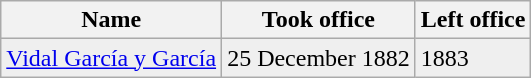<table class="wikitable">
<tr>
<th>Name</th>
<th>Took office</th>
<th>Left office</th>
</tr>
<tr bgcolor="efefef">
<td><a href='#'>Vidal García y García</a></td>
<td>25 December 1882</td>
<td>1883</td>
</tr>
</table>
